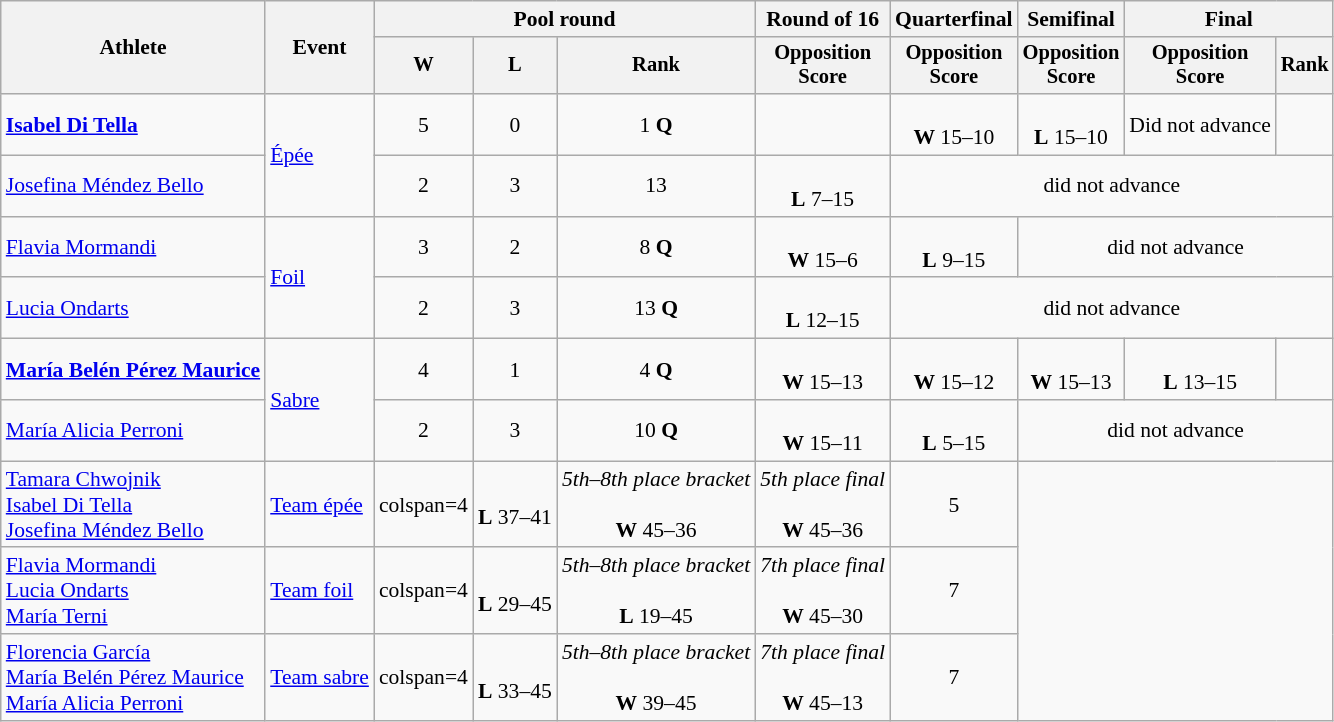<table class="wikitable" style="font-size:90%;text-align:center">
<tr>
<th rowspan=2>Athlete</th>
<th rowspan=2>Event</th>
<th colspan=3>Pool round</th>
<th>Round of 16</th>
<th>Quarterfinal</th>
<th>Semifinal</th>
<th colspan=2>Final</th>
</tr>
<tr style=font-size:95%>
<th>W</th>
<th>L</th>
<th>Rank</th>
<th>Opposition<br>Score</th>
<th>Opposition<br>Score</th>
<th>Opposition<br>Score</th>
<th>Opposition<br>Score</th>
<th>Rank</th>
</tr>
<tr>
<td style="text-align:left"><strong><a href='#'>Isabel Di Tella</a></strong></td>
<td style="text-align:left" rowspan=2><a href='#'>Épée</a></td>
<td>5</td>
<td>0</td>
<td>1 <strong>Q</strong></td>
<td></td>
<td><br><strong>W</strong> 15–10</td>
<td><br><strong>L</strong> 15–10</td>
<td>Did not advance</td>
<td></td>
</tr>
<tr>
<td style="text-align:left"><a href='#'>Josefina Méndez Bello</a></td>
<td>2</td>
<td>3</td>
<td>13</td>
<td><br><strong>L</strong> 7–15</td>
<td colspan=4>did not advance</td>
</tr>
<tr>
<td style="text-align:left"><a href='#'>Flavia Mormandi</a></td>
<td style="text-align:left" rowspan=2><a href='#'>Foil</a></td>
<td>3</td>
<td>2</td>
<td>8 <strong>Q</strong></td>
<td><br><strong>W</strong> 15–6</td>
<td><br><strong>L</strong> 9–15</td>
<td colspan=3>did not advance</td>
</tr>
<tr>
<td style="text-align:left"><a href='#'>Lucia Ondarts</a></td>
<td>2</td>
<td>3</td>
<td>13 <strong>Q</strong></td>
<td><br><strong>L</strong> 12–15</td>
<td colspan=4>did not advance</td>
</tr>
<tr>
<td style="text-align:left"><strong><a href='#'>María Belén Pérez Maurice</a></strong></td>
<td style="text-align:left" rowspan=2><a href='#'>Sabre</a></td>
<td>4</td>
<td>1</td>
<td>4 <strong>Q</strong></td>
<td><br><strong>W</strong> 15–13</td>
<td><br><strong>W</strong> 15–12</td>
<td><br><strong>W</strong> 15–13</td>
<td><br><strong>L</strong> 13–15</td>
<td></td>
</tr>
<tr>
<td style="text-align:left"><a href='#'>María Alicia Perroni</a></td>
<td>2</td>
<td>3</td>
<td>10 <strong>Q</strong></td>
<td><br><strong>W</strong> 15–11</td>
<td><br><strong>L</strong> 5–15</td>
<td colspan=3>did not advance</td>
</tr>
<tr>
<td style="text-align:left"><a href='#'>Tamara Chwojnik</a><br><a href='#'>Isabel Di Tella</a><br><a href='#'>Josefina Méndez Bello</a></td>
<td style="text-align:left"><a href='#'>Team épée</a></td>
<td>colspan=4 </td>
<td><br><strong>L</strong> 37–41</td>
<td><em>5th–8th place bracket</em><br><br><strong>W</strong> 45–36</td>
<td><em>5th place final</em><br><br><strong>W</strong> 45–36</td>
<td>5</td>
</tr>
<tr>
<td style="text-align:left"><a href='#'>Flavia Mormandi</a><br><a href='#'>Lucia Ondarts</a><br><a href='#'>María Terni</a></td>
<td style="text-align:left"><a href='#'>Team foil</a></td>
<td>colspan=4 </td>
<td><br><strong>L</strong> 29–45</td>
<td><em>5th–8th place bracket</em><br><br><strong>L</strong> 19–45</td>
<td><em>7th place final</em><br><br><strong>W</strong> 45–30</td>
<td>7</td>
</tr>
<tr>
<td style="text-align:left"><a href='#'>Florencia García</a><br><a href='#'>María Belén Pérez Maurice</a><br><a href='#'>María Alicia Perroni</a></td>
<td style="text-align:left"><a href='#'>Team sabre</a></td>
<td>colspan=4 </td>
<td><br><strong>L</strong> 33–45</td>
<td><em>5th–8th place bracket</em><br><br><strong>W</strong> 39–45</td>
<td><em>7th place final</em><br><br><strong>W</strong> 45–13</td>
<td>7</td>
</tr>
</table>
